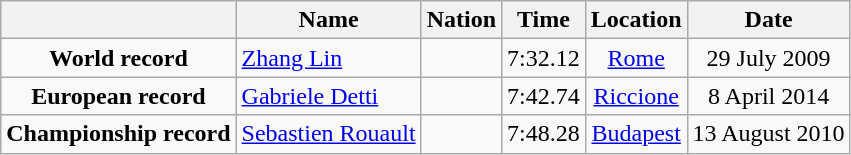<table class=wikitable style=text-align:center>
<tr>
<th></th>
<th>Name</th>
<th>Nation</th>
<th>Time</th>
<th>Location</th>
<th>Date</th>
</tr>
<tr>
<td><strong>World record</strong></td>
<td align=left><a href='#'>Zhang Lin</a></td>
<td align=left></td>
<td align=left>7:32.12</td>
<td><a href='#'>Rome</a></td>
<td>29 July 2009</td>
</tr>
<tr>
<td><strong>European record</strong></td>
<td align=left><a href='#'>Gabriele Detti</a></td>
<td align=left></td>
<td align=left>7:42.74</td>
<td><a href='#'>Riccione</a></td>
<td>8 April 2014</td>
</tr>
<tr>
<td><strong>Championship record</strong></td>
<td align=left><a href='#'>Sebastien Rouault</a></td>
<td align=left></td>
<td align=left>7:48.28</td>
<td><a href='#'>Budapest</a></td>
<td>13 August 2010</td>
</tr>
</table>
